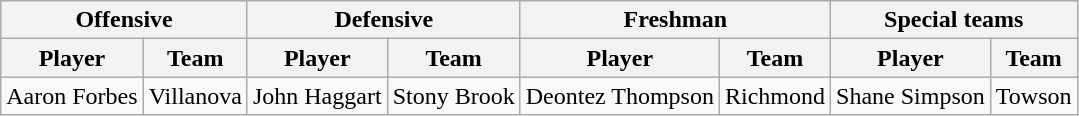<table class="wikitable" border="1">
<tr>
<th colspan="2">Offensive</th>
<th colspan="2">Defensive</th>
<th colspan="2">Freshman</th>
<th colspan="2">Special teams</th>
</tr>
<tr>
<th>Player</th>
<th>Team</th>
<th>Player</th>
<th>Team</th>
<th>Player</th>
<th>Team</th>
<th>Player</th>
<th>Team</th>
</tr>
<tr>
<td>Aaron Forbes</td>
<td>Villanova</td>
<td>John Haggart</td>
<td>Stony Brook</td>
<td>Deontez Thompson</td>
<td>Richmond</td>
<td>Shane Simpson</td>
<td>Towson</td>
</tr>
</table>
